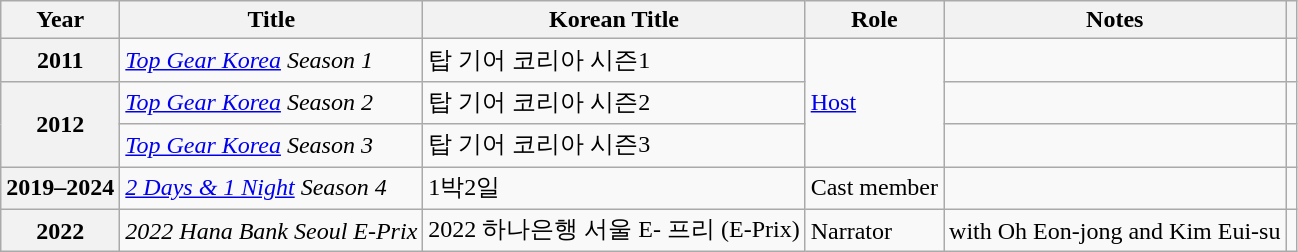<table class="wikitable sortable plainrowheaders">
<tr>
<th scope="col">Year</th>
<th scope="col">Title</th>
<th scope="col">Korean Title</th>
<th scope="col">Role</th>
<th scope="col">Notes</th>
<th scope="col" class="unsortable"></th>
</tr>
<tr>
<th scope="row">2011</th>
<td><em><a href='#'>Top Gear Korea</a> Season 1</em></td>
<td>탑 기어 코리아 시즌1</td>
<td rowspan=3><a href='#'>Host</a></td>
<td></td>
<td></td>
</tr>
<tr>
<th scope="row" rowspan=2>2012</th>
<td><em><a href='#'>Top Gear Korea</a> Season 2</em></td>
<td>탑 기어 코리아 시즌2</td>
<td></td>
<td></td>
</tr>
<tr>
<td><em><a href='#'>Top Gear Korea</a> Season 3</em></td>
<td>탑 기어 코리아 시즌3</td>
<td></td>
<td></td>
</tr>
<tr>
<th scope="row">2019–2024</th>
<td><em><a href='#'>2 Days & 1 Night</a> Season 4</em></td>
<td>1박2일</td>
<td>Cast member</td>
<td></td>
<td></td>
</tr>
<tr>
<th scope="row">2022</th>
<td><em>2022 Hana Bank Seoul E-Prix</em></td>
<td>2022 하나은행 서울 E- 프리 (E-Prix)</td>
<td>Narrator</td>
<td>with Oh Eon-jong and Kim Eui-su</td>
<td></td>
</tr>
</table>
